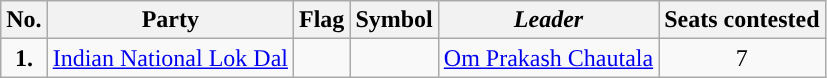<table class="wikitable">
<tr>
<th>No.</th>
<th>Party</th>
<th><strong>Flag</strong></th>
<th>Symbol</th>
<th><em>Leader</em></th>
<th>Seats contested</th>
</tr>
<tr>
<td ! style="text-align:center; background:"><strong>1.</strong></td>
<td style="text-align:center"><a href='#'>Indian National Lok Dal</a></td>
<td></td>
<td></td>
<td style="text-align:center"><a href='#'>Om Prakash Chautala</a></td>
<td style="text-align:center">7</td>
</tr>
</table>
